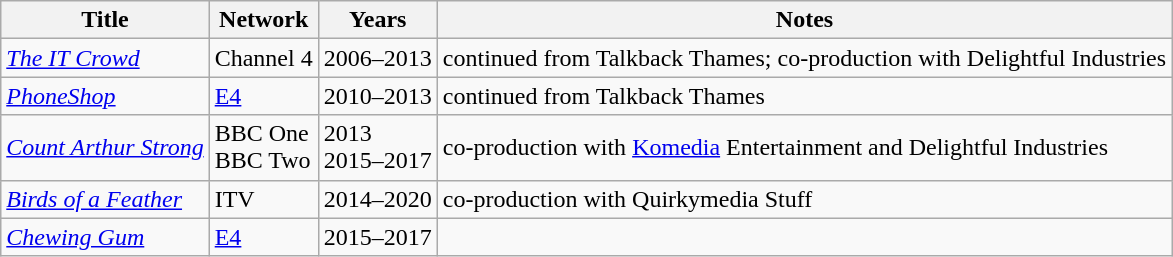<table class="wikitable sortable">
<tr>
<th>Title</th>
<th>Network</th>
<th>Years</th>
<th>Notes</th>
</tr>
<tr>
<td><em><a href='#'>The IT Crowd</a></em></td>
<td>Channel 4</td>
<td>2006–2013</td>
<td>continued from Talkback Thames; co-production with Delightful Industries</td>
</tr>
<tr>
<td><em><a href='#'>PhoneShop</a></em></td>
<td><a href='#'>E4</a></td>
<td>2010–2013</td>
<td>continued from Talkback Thames</td>
</tr>
<tr>
<td><em><a href='#'>Count Arthur Strong</a></em></td>
<td>BBC One<br>BBC Two</td>
<td>2013<br>2015–2017</td>
<td>co-production with <a href='#'>Komedia</a> Entertainment and Delightful Industries</td>
</tr>
<tr>
<td><em><a href='#'>Birds of a Feather</a></em></td>
<td>ITV</td>
<td>2014–2020</td>
<td>co-production with Quirkymedia Stuff</td>
</tr>
<tr>
<td><em><a href='#'>Chewing Gum</a></em></td>
<td><a href='#'>E4</a></td>
<td>2015–2017</td>
<td></td>
</tr>
</table>
